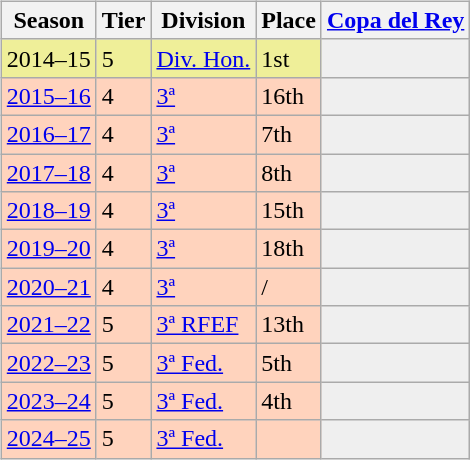<table>
<tr>
<td valign="top" width=0%><br><table class="wikitable">
<tr style="background:#f0f6fa;">
<th>Season</th>
<th>Tier</th>
<th>Division</th>
<th>Place</th>
<th><a href='#'>Copa del Rey</a></th>
</tr>
<tr>
<td style="background:#EFEF99;">2014–15</td>
<td style="background:#EFEF99;">5</td>
<td style="background:#EFEF99;"><a href='#'>Div. Hon.</a></td>
<td style="background:#EFEF99;">1st</td>
<th style="background:#efefef;"></th>
</tr>
<tr>
<td style="background:#FFD3BD;"><a href='#'>2015–16</a></td>
<td style="background:#FFD3BD;">4</td>
<td style="background:#FFD3BD;"><a href='#'>3ª</a></td>
<td style="background:#FFD3BD;">16th</td>
<th style="background:#efefef;"></th>
</tr>
<tr>
<td style="background:#FFD3BD;"><a href='#'>2016–17</a></td>
<td style="background:#FFD3BD;">4</td>
<td style="background:#FFD3BD;"><a href='#'>3ª</a></td>
<td style="background:#FFD3BD;">7th</td>
<th style="background:#efefef;"></th>
</tr>
<tr>
<td style="background:#FFD3BD;"><a href='#'>2017–18</a></td>
<td style="background:#FFD3BD;">4</td>
<td style="background:#FFD3BD;"><a href='#'>3ª</a></td>
<td style="background:#FFD3BD;">8th</td>
<th style="background:#efefef;"></th>
</tr>
<tr>
<td style="background:#FFD3BD;"><a href='#'>2018–19</a></td>
<td style="background:#FFD3BD;">4</td>
<td style="background:#FFD3BD;"><a href='#'>3ª</a></td>
<td style="background:#FFD3BD;">15th</td>
<th style="background:#efefef;"></th>
</tr>
<tr>
<td style="background:#FFD3BD;"><a href='#'>2019–20</a></td>
<td style="background:#FFD3BD;">4</td>
<td style="background:#FFD3BD;"><a href='#'>3ª</a></td>
<td style="background:#FFD3BD;">18th</td>
<th style="background:#efefef;"></th>
</tr>
<tr>
<td style="background:#FFD3BD;"><a href='#'>2020–21</a></td>
<td style="background:#FFD3BD;">4</td>
<td style="background:#FFD3BD;"><a href='#'>3ª</a></td>
<td style="background:#FFD3BD;"> / </td>
<th style="background:#efefef;"></th>
</tr>
<tr>
<td style="background:#FFD3BD;"><a href='#'>2021–22</a></td>
<td style="background:#FFD3BD;">5</td>
<td style="background:#FFD3BD;"><a href='#'>3ª RFEF</a></td>
<td style="background:#FFD3BD;">13th</td>
<th style="background:#efefef;"></th>
</tr>
<tr>
<td style="background:#FFD3BD;"><a href='#'>2022–23</a></td>
<td style="background:#FFD3BD;">5</td>
<td style="background:#FFD3BD;"><a href='#'>3ª Fed.</a></td>
<td style="background:#FFD3BD;">5th</td>
<th style="background:#efefef;"></th>
</tr>
<tr>
<td style="background:#FFD3BD;"><a href='#'>2023–24</a></td>
<td style="background:#FFD3BD;">5</td>
<td style="background:#FFD3BD;"><a href='#'>3ª Fed.</a></td>
<td style="background:#FFD3BD;">4th</td>
<th style="background:#efefef;"></th>
</tr>
<tr>
<td style="background:#FFD3BD;"><a href='#'>2024–25</a></td>
<td style="background:#FFD3BD;">5</td>
<td style="background:#FFD3BD;"><a href='#'>3ª Fed.</a></td>
<td style="background:#FFD3BD;"></td>
<th style="background:#efefef;"></th>
</tr>
</table>
</td>
</tr>
</table>
